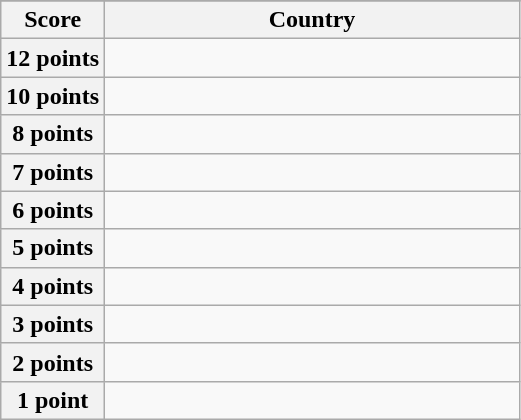<table class="wikitable">
<tr>
</tr>
<tr>
<th scope="col" width="20%">Score</th>
<th scope="col">Country</th>
</tr>
<tr>
<th scope="row">12 points</th>
<td></td>
</tr>
<tr>
<th scope="row">10 points</th>
<td></td>
</tr>
<tr>
<th scope="row">8 points</th>
<td></td>
</tr>
<tr>
<th scope="row">7 points</th>
<td></td>
</tr>
<tr>
<th scope="row">6 points</th>
<td></td>
</tr>
<tr>
<th scope="row">5 points</th>
<td></td>
</tr>
<tr>
<th scope="row">4 points</th>
<td></td>
</tr>
<tr>
<th scope="row">3 points</th>
<td></td>
</tr>
<tr>
<th scope="row">2 points</th>
<td></td>
</tr>
<tr>
<th scope="row">1 point</th>
<td></td>
</tr>
</table>
